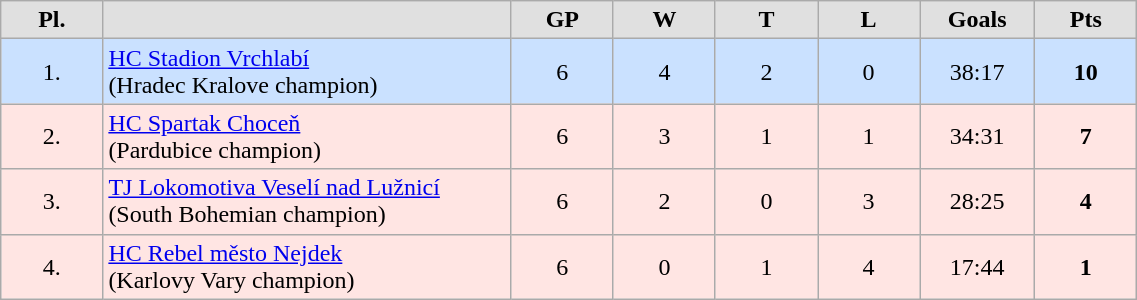<table class="wikitable" style="width:60%; text-align: center">
<tr style="font-weight:bold; background-color:#e0e0e0">
<td width="5%">Pl.</td>
<td width="20%"></td>
<td width="5%">GP</td>
<td width="5%">W</td>
<td width="5%">T</td>
<td width="5%">L</td>
<td width="5%">Goals</td>
<td width="5%">Pts</td>
</tr>
<tr style="background-color:#CAE1FF">
<td>1.</td>
<td style="text-align: left"><a href='#'>HC Stadion Vrchlabí</a><br>(Hradec Kralove champion)</td>
<td>6</td>
<td>4</td>
<td>2</td>
<td>0</td>
<td>38:17</td>
<td><strong>10</strong></td>
</tr>
<tr style="background-color:#ffe5e3">
<td>2.</td>
<td style="text-align: left"><a href='#'>HC Spartak Choceň</a><br>(Pardubice champion)</td>
<td>6</td>
<td>3</td>
<td>1</td>
<td>1</td>
<td>34:31</td>
<td><strong>7</strong></td>
</tr>
<tr style="background-color:#ffe5e3">
<td>3.</td>
<td style="text-align: left"><a href='#'>TJ Lokomotiva Veselí nad Lužnicí</a><br>(South Bohemian champion)</td>
<td>6</td>
<td>2</td>
<td>0</td>
<td>3</td>
<td>28:25</td>
<td><strong>4</strong></td>
</tr>
<tr style="background-color:#ffe5e3">
<td>4.</td>
<td style="text-align: left"><a href='#'>HC Rebel město Nejdek</a><br>(Karlovy Vary champion)</td>
<td>6</td>
<td>0</td>
<td>1</td>
<td>4</td>
<td>17:44</td>
<td><strong>1</strong></td>
</tr>
</table>
